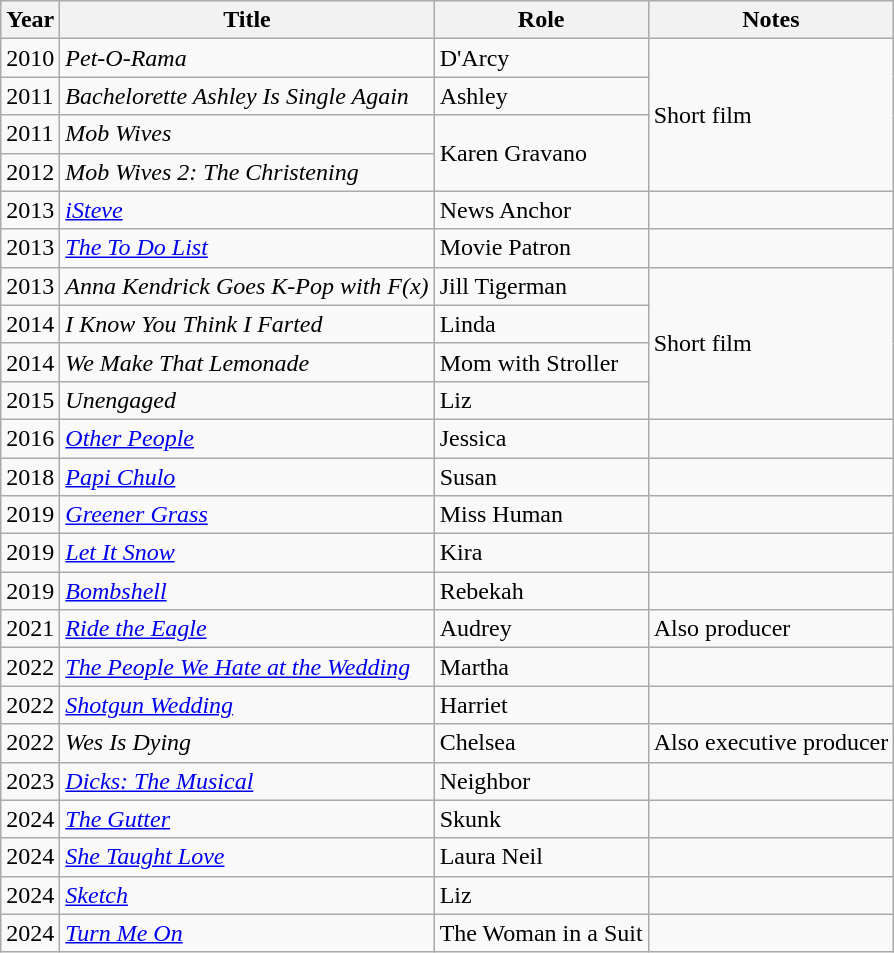<table class="wikitable sortable">
<tr>
<th scope="col">Year</th>
<th scope="col">Title</th>
<th scope="col">Role</th>
<th scope="col" class="unsortable">Notes</th>
</tr>
<tr>
<td>2010</td>
<td><em>Pet-O-Rama</em></td>
<td>D'Arcy</td>
<td rowspan="4">Short film</td>
</tr>
<tr>
<td>2011</td>
<td><em>Bachelorette Ashley Is Single Again</em></td>
<td>Ashley</td>
</tr>
<tr>
<td>2011</td>
<td><em>Mob Wives</em></td>
<td rowspan="2">Karen Gravano</td>
</tr>
<tr>
<td>2012</td>
<td><em>Mob Wives 2: The Christening</em></td>
</tr>
<tr>
<td>2013</td>
<td><em><a href='#'>iSteve</a></em></td>
<td>News Anchor</td>
<td></td>
</tr>
<tr>
<td>2013</td>
<td><em><a href='#'>The To Do List</a></em></td>
<td>Movie Patron</td>
<td></td>
</tr>
<tr>
<td>2013</td>
<td><em>Anna Kendrick Goes K-Pop with F(x)</em></td>
<td>Jill Tigerman</td>
<td rowspan="4">Short film</td>
</tr>
<tr>
<td>2014</td>
<td><em>I Know You Think I Farted</em></td>
<td>Linda</td>
</tr>
<tr>
<td>2014</td>
<td><em>We Make That Lemonade</em></td>
<td>Mom with Stroller</td>
</tr>
<tr>
<td>2015</td>
<td><em>Unengaged</em></td>
<td>Liz</td>
</tr>
<tr>
<td>2016</td>
<td><em><a href='#'>Other People</a></em></td>
<td>Jessica</td>
<td></td>
</tr>
<tr>
<td>2018</td>
<td><em><a href='#'>Papi Chulo</a></em></td>
<td>Susan</td>
<td></td>
</tr>
<tr>
<td>2019</td>
<td><em><a href='#'>Greener Grass</a></em></td>
<td>Miss Human</td>
<td></td>
</tr>
<tr>
<td>2019</td>
<td><em><a href='#'>Let It Snow</a></em></td>
<td>Kira</td>
<td></td>
</tr>
<tr>
<td>2019</td>
<td><em><a href='#'>Bombshell</a></em></td>
<td>Rebekah</td>
<td></td>
</tr>
<tr>
<td>2021</td>
<td><em><a href='#'>Ride the Eagle</a></em></td>
<td>Audrey</td>
<td>Also producer</td>
</tr>
<tr>
<td>2022</td>
<td><em><a href='#'>The People We Hate at the Wedding</a></em></td>
<td>Martha</td>
<td></td>
</tr>
<tr>
<td>2022</td>
<td><em><a href='#'>Shotgun Wedding</a></em></td>
<td>Harriet</td>
<td></td>
</tr>
<tr>
<td>2022</td>
<td><em>Wes Is Dying</em></td>
<td>Chelsea</td>
<td>Also executive producer</td>
</tr>
<tr>
<td>2023</td>
<td><em><a href='#'>Dicks: The Musical</a></em></td>
<td>Neighbor</td>
<td></td>
</tr>
<tr>
<td>2024</td>
<td><em><a href='#'>The Gutter</a></em></td>
<td>Skunk</td>
<td></td>
</tr>
<tr>
<td>2024</td>
<td><em><a href='#'>She Taught Love</a></em></td>
<td>Laura Neil</td>
<td></td>
</tr>
<tr>
<td>2024</td>
<td><em><a href='#'>Sketch</a></em></td>
<td>Liz</td>
<td></td>
</tr>
<tr>
<td>2024</td>
<td><em><a href='#'>Turn Me On</a></em></td>
<td>The Woman in a Suit</td>
<td></td>
</tr>
</table>
